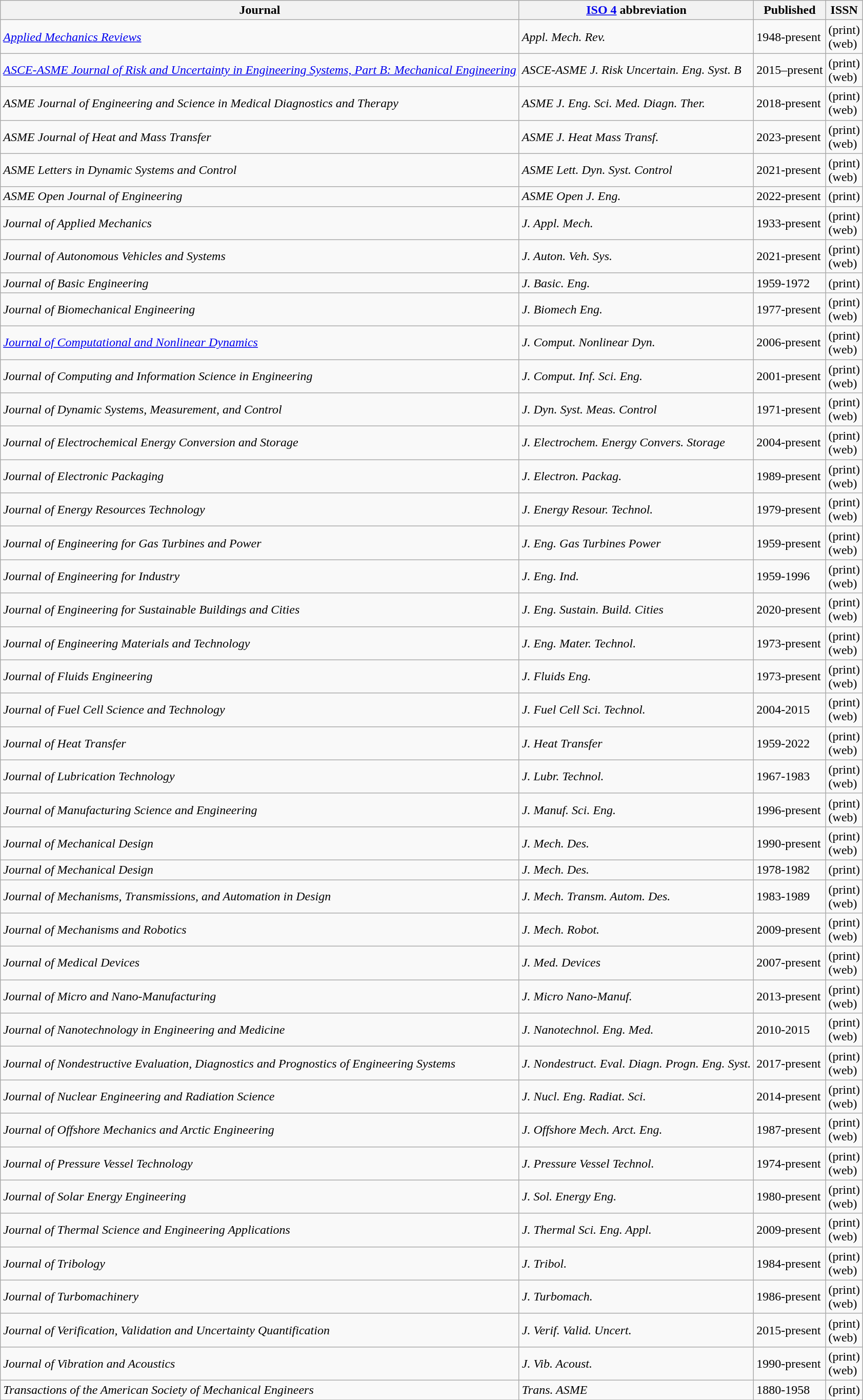<table class="wikitable sortable">
<tr>
<th>Journal</th>
<th><a href='#'>ISO 4</a> abbreviation</th>
<th>Published</th>
<th>ISSN</th>
</tr>
<tr>
<td><em><a href='#'>Applied Mechanics Reviews</a></em></td>
<td><em>	Appl. Mech. Rev.</em></td>
<td>1948-present</td>
<td> (print) <br> (web)</td>
</tr>
<tr>
<td><em><a href='#'>ASCE-ASME Journal of Risk and Uncertainty in Engineering Systems, Part B: Mechanical Engineering</a></em></td>
<td><em>ASCE-ASME J. Risk Uncertain. Eng. Syst. B</em></td>
<td>2015–present</td>
<td> (print) <br> (web)</td>
</tr>
<tr>
<td><em>ASME Journal of Engineering and Science in Medical Diagnostics and Therapy</em></td>
<td><em>ASME J. Eng. Sci. Med. Diagn. Ther.</em></td>
<td>2018-present</td>
<td> (print) <br> (web)</td>
</tr>
<tr>
<td><em>ASME Journal of Heat and Mass Transfer</em></td>
<td><em>ASME J. Heat Mass Transf.</em></td>
<td>2023-present</td>
<td> (print) <br> (web)</td>
</tr>
<tr>
<td><em>ASME Letters in Dynamic Systems and Control</em></td>
<td><em>ASME Lett. Dyn. Syst. Control</em></td>
<td>2021-present</td>
<td> (print) <br> (web)</td>
</tr>
<tr>
<td><em>ASME Open Journal of Engineering</em></td>
<td><em>ASME Open J. Eng.</em></td>
<td>2022-present</td>
<td> (print)</td>
</tr>
<tr>
<td><em>Journal of Applied Mechanics</em></td>
<td><em>J. Appl. Mech.</em></td>
<td>1933-present</td>
<td> (print) <br> (web)</td>
</tr>
<tr>
<td><em>Journal of Autonomous Vehicles and Systems</em></td>
<td><em>J. Auton. Veh. Sys.</em></td>
<td>2021-present</td>
<td> (print) <br> (web)</td>
</tr>
<tr>
<td><em>Journal of Basic Engineering</em></td>
<td><em>	J. Basic. Eng.</em></td>
<td>1959-1972</td>
<td> (print)</td>
</tr>
<tr>
<td><em>Journal of Biomechanical Engineering</em></td>
<td><em>J. Biomech Eng.</em></td>
<td>1977-present</td>
<td> (print) <br> (web)</td>
</tr>
<tr>
<td><em><a href='#'>Journal of Computational and Nonlinear Dynamics</a></em></td>
<td><em>J. Comput. Nonlinear Dyn.</em></td>
<td>2006-present</td>
<td> (print) <br> (web)</td>
</tr>
<tr>
<td><em>Journal of Computing and Information Science in Engineering</em></td>
<td><em>J. Comput. Inf. Sci. Eng.</em></td>
<td>2001-present</td>
<td> (print) <br> (web)</td>
</tr>
<tr>
<td><em>Journal of Dynamic Systems, Measurement, and Control</em></td>
<td><em>J. Dyn. Syst. Meas. Control</em></td>
<td>1971-present</td>
<td> (print) <br> (web)</td>
</tr>
<tr>
<td><em>Journal of Electrochemical Energy Conversion and Storage</em></td>
<td><em>J. Electrochem. Energy Convers. Storage</em></td>
<td>2004-present</td>
<td> (print) <br> (web)</td>
</tr>
<tr>
<td><em>Journal of Electronic Packaging</em></td>
<td><em>J. Electron. Packag.</em></td>
<td>1989-present</td>
<td> (print) <br> (web)</td>
</tr>
<tr>
<td><em>Journal of Energy Resources Technology</em></td>
<td><em>J. Energy Resour. Technol.</em></td>
<td>1979-present</td>
<td> (print) <br> (web)</td>
</tr>
<tr>
<td><em>Journal of Engineering for Gas Turbines and Power</em></td>
<td><em>J. Eng. Gas Turbines Power</em></td>
<td>1959-present</td>
<td> (print) <br> (web)</td>
</tr>
<tr>
<td><em>Journal of Engineering for Industry</em></td>
<td><em>J. Eng. Ind.</em></td>
<td>1959-1996</td>
<td> (print) <br> (web)</td>
</tr>
<tr>
<td><em>Journal of Engineering for Sustainable Buildings and Cities</em></td>
<td><em>J. Eng. Sustain. Build. Cities</em></td>
<td>2020-present</td>
<td> (print) <br> (web)</td>
</tr>
<tr>
<td><em>Journal of Engineering Materials and Technology</em></td>
<td><em>J. Eng. Mater. Technol.</em></td>
<td>1973-present</td>
<td> (print) <br> (web)</td>
</tr>
<tr>
<td><em>Journal of Fluids Engineering</em></td>
<td><em>J. Fluids Eng.</em></td>
<td>1973-present</td>
<td> (print) <br> (web)</td>
</tr>
<tr>
<td><em>Journal of Fuel Cell Science and Technology</em></td>
<td><em>J. Fuel Cell Sci. Technol.</em></td>
<td>2004-2015</td>
<td> (print) <br> (web)</td>
</tr>
<tr>
<td><em>Journal of Heat Transfer</em></td>
<td><em>J. Heat Transfer</em></td>
<td>1959-2022</td>
<td> (print) <br> (web)</td>
</tr>
<tr>
<td><em>Journal of Lubrication Technology</em></td>
<td><em>J. Lubr. Technol.</em></td>
<td>1967-1983</td>
<td> (print) <br> (web)</td>
</tr>
<tr>
<td><em>Journal of Manufacturing Science and Engineering</em></td>
<td><em>J. Manuf. Sci. Eng.</em></td>
<td>1996-present</td>
<td> (print) <br> (web)</td>
</tr>
<tr>
<td><em>Journal of Mechanical Design</em></td>
<td><em>J. Mech. Des.</em></td>
<td>1990-present</td>
<td> (print) <br> (web)</td>
</tr>
<tr>
<td><em>Journal of Mechanical Design</em></td>
<td><em>J. Mech. Des.</em></td>
<td>1978-1982</td>
<td> (print)</td>
</tr>
<tr>
<td><em>Journal of Mechanisms, Transmissions, and Automation in Design</em></td>
<td><em>J. Mech. Transm. Autom. Des.</em></td>
<td>1983-1989</td>
<td> (print) <br> (web)</td>
</tr>
<tr>
<td><em>Journal of Mechanisms and Robotics</em></td>
<td><em>J. Mech. Robot.</em></td>
<td>2009-present</td>
<td> (print) <br> (web)</td>
</tr>
<tr>
<td><em>Journal of Medical Devices</em></td>
<td><em>J. Med. Devices</em></td>
<td>2007-present</td>
<td> (print) <br> (web)</td>
</tr>
<tr>
<td><em>Journal of Micro and Nano-Manufacturing</em></td>
<td><em>J. Micro Nano-Manuf.</em></td>
<td>2013-present</td>
<td> (print) <br> (web)</td>
</tr>
<tr>
<td><em>Journal of Nanotechnology in Engineering and Medicine</em></td>
<td><em>J. Nanotechnol. Eng. Med.</em></td>
<td>2010-2015</td>
<td> (print) <br> (web)</td>
</tr>
<tr>
<td><em>Journal of Nondestructive Evaluation, Diagnostics and Prognostics of Engineering Systems</em></td>
<td><em>J. Nondestruct. Eval. Diagn. Progn. Eng. Syst.</em></td>
<td>2017-present</td>
<td> (print) <br> (web)</td>
</tr>
<tr>
<td><em>Journal of Nuclear Engineering and Radiation Science</em></td>
<td><em>J. Nucl. Eng. Radiat. Sci.</em></td>
<td>2014-present</td>
<td> (print) <br> (web)</td>
</tr>
<tr>
<td><em>Journal of Offshore Mechanics and Arctic Engineering</em></td>
<td><em>J. Offshore Mech. Arct. Eng.</em></td>
<td>1987-present</td>
<td> (print) <br> (web)</td>
</tr>
<tr>
<td><em>Journal of Pressure Vessel Technology</em></td>
<td><em>J. Pressure Vessel Technol.</em></td>
<td>1974-present</td>
<td> (print) <br> (web)</td>
</tr>
<tr>
<td><em>Journal of Solar Energy Engineering</em></td>
<td><em>J. Sol. Energy Eng.</em></td>
<td>1980-present</td>
<td> (print) <br> (web)</td>
</tr>
<tr>
<td><em>Journal of Thermal Science and Engineering Applications</em></td>
<td><em>J. Thermal Sci. Eng. Appl.</em></td>
<td>2009-present</td>
<td> (print) <br> (web)</td>
</tr>
<tr>
<td><em>Journal of Tribology</em></td>
<td><em>J. Tribol.</em></td>
<td>1984-present</td>
<td> (print) <br> (web)</td>
</tr>
<tr>
<td><em>Journal of Turbomachinery</em></td>
<td><em>J. Turbomach.</em></td>
<td>1986-present</td>
<td> (print) <br> (web)</td>
</tr>
<tr>
<td><em>Journal of Verification, Validation and Uncertainty Quantification</em></td>
<td><em>J. Verif. Valid. Uncert.</em></td>
<td>2015-present</td>
<td> (print) <br> (web)</td>
</tr>
<tr>
<td><em>Journal of Vibration and Acoustics</em></td>
<td><em>J. Vib. Acoust.</em></td>
<td>1990-present</td>
<td> (print) <br> (web)</td>
</tr>
<tr>
<td><em>Transactions of the American Society of Mechanical Engineers</em></td>
<td><em>Trans. ASME</em></td>
<td>1880-1958</td>
<td> (print)</td>
</tr>
<tr>
</tr>
</table>
